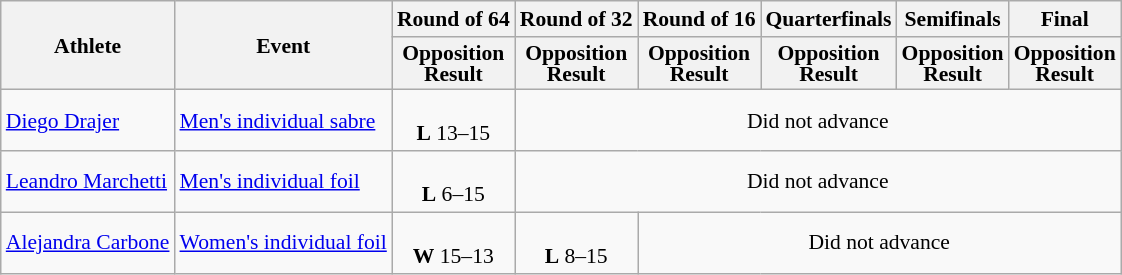<table class="wikitable" style="font-size:90%;">
<tr>
<th rowspan="2">Athlete</th>
<th rowspan="2">Event</th>
<th>Round of 64</th>
<th>Round of 32</th>
<th>Round of 16</th>
<th>Quarterfinals</th>
<th>Semifinals</th>
<th>Final</th>
</tr>
<tr>
<th style="line-height:1em">Opposition<br>Result</th>
<th style="line-height:1em">Opposition<br>Result</th>
<th style="line-height:1em">Opposition<br>Result</th>
<th style="line-height:1em">Opposition<br>Result</th>
<th style="line-height:1em">Opposition<br>Result</th>
<th style="line-height:1em">Opposition<br>Result</th>
</tr>
<tr>
<td><a href='#'>Diego Drajer</a></td>
<td><a href='#'>Men's individual sabre</a></td>
<td style="text-align:center;"><br><strong>L</strong> 13–15</td>
<td style="text-align:center;" colspan="5">Did not advance</td>
</tr>
<tr>
<td><a href='#'>Leandro Marchetti</a></td>
<td><a href='#'>Men's individual foil</a></td>
<td style="text-align:center;"><br><strong>L</strong> 6–15</td>
<td style="text-align:center;" colspan="5">Did not advance</td>
</tr>
<tr>
<td><a href='#'>Alejandra Carbone</a></td>
<td><a href='#'>Women's individual foil</a></td>
<td style="text-align:center;"><br><strong>W</strong> 15–13</td>
<td style="text-align:center;"><br><strong>L</strong> 8–15</td>
<td style="text-align:center;" colspan="4">Did not advance</td>
</tr>
</table>
